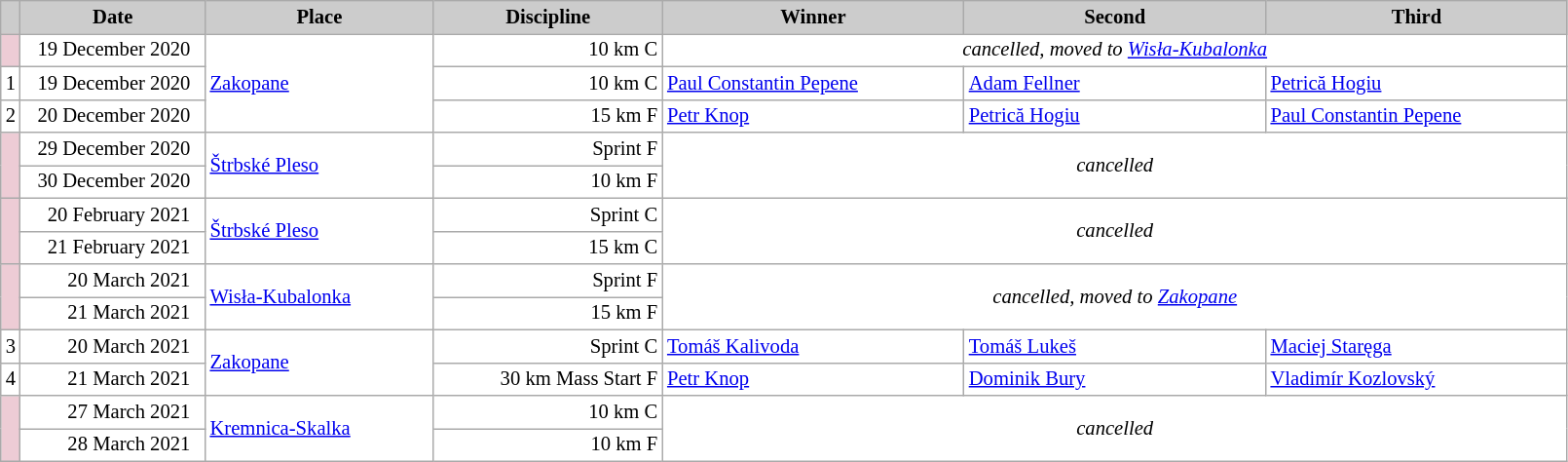<table class="wikitable plainrowheaders" style="background:#fff; font-size:86%; line-height:16px; border:grey solid 1px; border-collapse:collapse;">
<tr style="background:#ccc; text-align:center;">
<th scope="col" style="background:#ccc; width=30 px;"></th>
<th scope="col" style="background:#ccc; width:120px;">Date</th>
<th scope="col" style="background:#ccc; width:150px;">Place</th>
<th scope="col" style="background:#ccc; width:150px;">Discipline</th>
<th scope="col" style="background:#ccc; width:200px;">Winner</th>
<th scope="col" style="background:#ccc; width:200px;">Second</th>
<th scope="col" style="background:#ccc; width:200px;">Third</th>
</tr>
<tr>
<td bgcolor="EDCCD5"></td>
<td align=right>19 December 2020  </td>
<td rowspan=3> <a href='#'>Zakopane</a></td>
<td align=right>10 km C</td>
<td colspan=3 align=center><em>cancelled, moved to <a href='#'>Wisła-Kubalonka</a></em></td>
</tr>
<tr>
<td align=center>1</td>
<td align=right>19 December 2020  </td>
<td align=right>10 km C</td>
<td> <a href='#'>Paul Constantin Pepene</a></td>
<td> <a href='#'>Adam Fellner</a></td>
<td> <a href='#'>Petrică Hogiu</a></td>
</tr>
<tr>
<td align=center>2</td>
<td align=right>20 December 2020  </td>
<td align=right>15 km F</td>
<td> <a href='#'>Petr Knop</a></td>
<td> <a href='#'>Petrică Hogiu</a></td>
<td> <a href='#'>Paul Constantin Pepene</a></td>
</tr>
<tr>
<td rowspan=2 bgcolor="EDCCD5"></td>
<td align=right>29 December 2020  </td>
<td rowspan=2> <a href='#'>Štrbské Pleso</a></td>
<td align=right>Sprint F</td>
<td rowspan=2 colspan=3 align=center><em>cancelled</em></td>
</tr>
<tr>
<td align=right>30 December 2020  </td>
<td align=right>10 km F</td>
</tr>
<tr>
<td rowspan=2 bgcolor="EDCCD5"></td>
<td align=right>20 February 2021  </td>
<td rowspan=2> <a href='#'>Štrbské Pleso</a></td>
<td align=right>Sprint C</td>
<td rowspan=2 colspan=3 align=center><em>cancelled</em></td>
</tr>
<tr>
<td align=right>21 February 2021  </td>
<td align=right>15 km C</td>
</tr>
<tr>
<td rowspan=2 bgcolor="EDCCD5"></td>
<td align=right>20 March 2021  </td>
<td rowspan=2> <a href='#'>Wisła-Kubalonka</a></td>
<td align=right>Sprint F</td>
<td rowspan=2 colspan=3 align=center><em>cancelled, moved to <a href='#'>Zakopane</a></em></td>
</tr>
<tr>
<td align=right>21 March 2021  </td>
<td align=right>15 km F</td>
</tr>
<tr>
<td align=center>3</td>
<td align=right>20 March 2021  </td>
<td rowspan=2> <a href='#'>Zakopane</a></td>
<td align=right>Sprint C</td>
<td> <a href='#'>Tomáš Kalivoda</a></td>
<td> <a href='#'>Tomáš Lukeš</a></td>
<td> <a href='#'>Maciej Staręga</a></td>
</tr>
<tr>
<td align=center>4</td>
<td align=right>21 March 2021  </td>
<td align=right>30 km Mass Start F</td>
<td> <a href='#'>Petr Knop</a></td>
<td> <a href='#'>Dominik Bury</a></td>
<td> <a href='#'>Vladimír Kozlovský</a></td>
</tr>
<tr>
<td rowspan=2 bgcolor="EDCCD5"></td>
<td align=right>27 March 2021  </td>
<td rowspan=2> <a href='#'>Kremnica-Skalka</a></td>
<td align=right>10 km C</td>
<td rowspan=2 colspan=3 align=center><em>cancelled</em></td>
</tr>
<tr>
<td align=right>28 March 2021  </td>
<td align=right>10 km F</td>
</tr>
</table>
